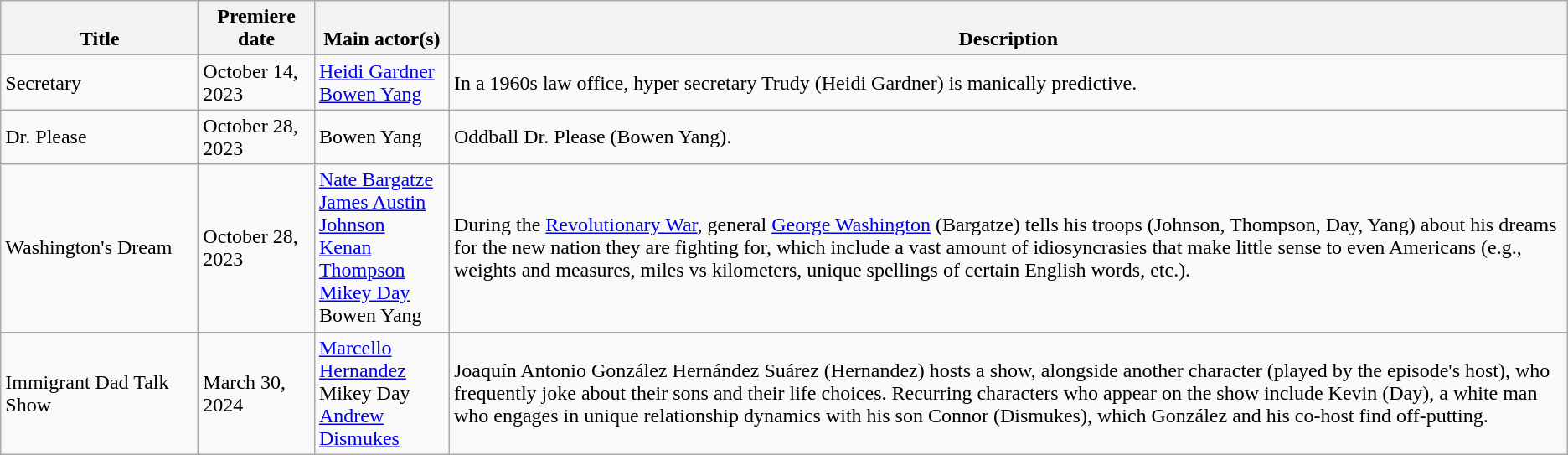<table class="wikitable">
<tr>
<th style="vertical-align:bottom; width:150px;">Title</th>
<th style="vertical-align:bottom; width:85px;" class="unsortable">Premiere date</th>
<th style="vertical-align:bottom; width:100px;">Main actor(s)</th>
<th style="vertical-align:bottom;" class="unsortable">Description</th>
</tr>
<tr>
</tr>
<tr>
<td>Secretary</td>
<td>October 14, 2023</td>
<td><a href='#'>Heidi Gardner</a><br><a href='#'>Bowen Yang</a></td>
<td>In a 1960s law office, hyper secretary Trudy (Heidi Gardner) is manically predictive.</td>
</tr>
<tr>
<td>Dr. Please</td>
<td>October 28, 2023</td>
<td>Bowen Yang</td>
<td>Oddball Dr. Please (Bowen Yang).</td>
</tr>
<tr>
<td>Washington's Dream</td>
<td>October 28, 2023</td>
<td><a href='#'>Nate Bargatze</a><br><a href='#'>James Austin Johnson</a><br><a href='#'>Kenan Thompson</a><br><a href='#'>Mikey Day</a><br>Bowen Yang</td>
<td>During the <a href='#'>Revolutionary War</a>, general <a href='#'>George Washington</a> (Bargatze) tells his troops (Johnson, Thompson, Day, Yang) about his dreams for the new nation they are fighting for, which include a vast amount of idiosyncrasies that make little sense to even Americans (e.g., weights and measures, miles vs kilometers, unique spellings of certain English words, etc.).</td>
</tr>
<tr>
<td>Immigrant Dad Talk Show</td>
<td>March 30, 2024</td>
<td><a href='#'>Marcello Hernandez</a><br>Mikey Day<br><a href='#'>Andrew Dismukes</a></td>
<td>Joaquín Antonio González Hernández Suárez (Hernandez) hosts a show, alongside another character (played by the episode's host), who frequently joke about their sons and their life choices. Recurring characters who appear on the show include Kevin (Day), a white man who engages in unique relationship dynamics with his son Connor (Dismukes), which González and his co-host find off-putting.</td>
</tr>
</table>
